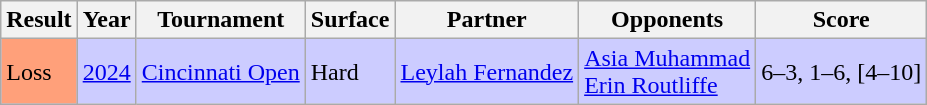<table class="wikitable">
<tr>
<th>Result</th>
<th>Year</th>
<th>Tournament</th>
<th>Surface</th>
<th>Partner</th>
<th>Opponents</th>
<th>Score</th>
</tr>
<tr style="background:#ccccff;">
<td bgcolor=ffa07a>Loss</td>
<td><a href='#'>2024</a></td>
<td><a href='#'>Cincinnati Open</a></td>
<td>Hard</td>
<td> <a href='#'>Leylah Fernandez</a></td>
<td> <a href='#'>Asia Muhammad</a> <br>  <a href='#'>Erin Routliffe</a></td>
<td>6–3, 1–6, [4–10]</td>
</tr>
</table>
